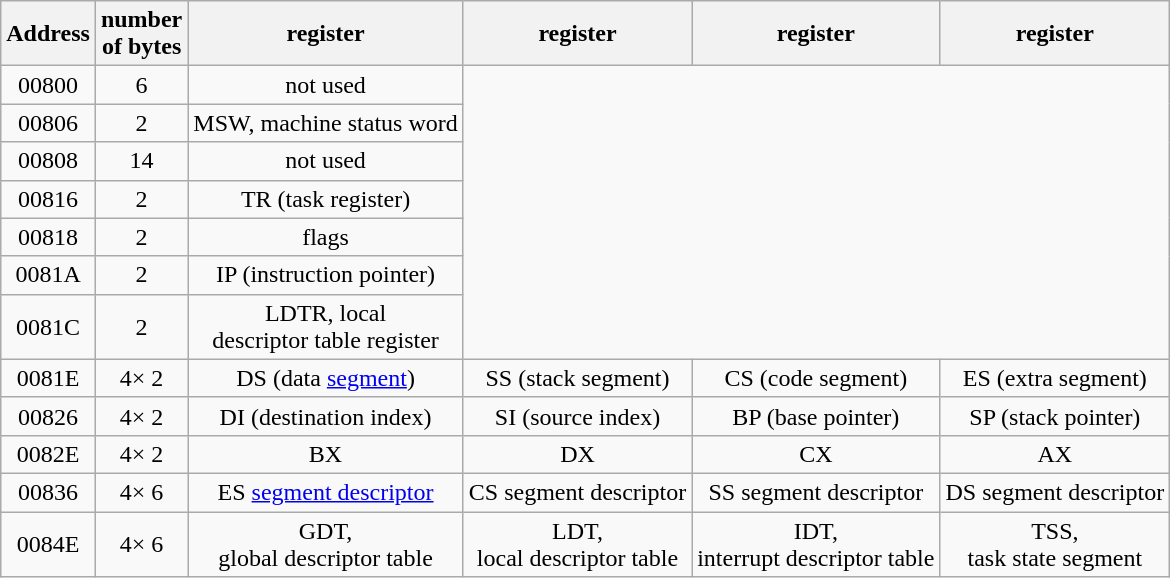<table class="wikitable">
<tr>
<th>Address</th>
<th>number<br>of bytes</th>
<th>register</th>
<th>register</th>
<th>register</th>
<th>register</th>
</tr>
<tr align="center">
<td>00800</td>
<td>6</td>
<td>not used</td>
</tr>
<tr align="center">
<td>00806</td>
<td>2</td>
<td>MSW, machine status word</td>
</tr>
<tr align="center">
<td>00808</td>
<td>14</td>
<td>not used</td>
</tr>
<tr align="center">
<td>00816</td>
<td>2</td>
<td>TR (task register)</td>
</tr>
<tr align="center">
<td>00818</td>
<td>2</td>
<td>flags</td>
</tr>
<tr align="center">
<td>0081A</td>
<td>2</td>
<td>IP (instruction pointer)</td>
</tr>
<tr align="center">
<td>0081C</td>
<td>2</td>
<td>LDTR, local<br>descriptor table register</td>
</tr>
<tr align="center">
<td>0081E</td>
<td>4× 2</td>
<td>DS (data <a href='#'>segment</a>)</td>
<td>SS (stack segment)</td>
<td>CS (code segment)</td>
<td>ES (extra segment)</td>
</tr>
<tr align="center">
<td>00826</td>
<td>4× 2</td>
<td>DI (destination index)</td>
<td>SI (source index)</td>
<td>BP (base pointer)</td>
<td>SP (stack pointer)</td>
</tr>
<tr align="center">
<td>0082E</td>
<td>4× 2</td>
<td>BX</td>
<td>DX</td>
<td>CX</td>
<td>AX</td>
</tr>
<tr align="center">
<td>00836</td>
<td>4× 6</td>
<td>ES <a href='#'>segment descriptor</a></td>
<td>CS segment descriptor</td>
<td>SS segment descriptor</td>
<td>DS segment descriptor</td>
</tr>
<tr align="center">
<td>0084E</td>
<td>4× 6</td>
<td>GDT,<br>global descriptor table</td>
<td>LDT,<br>local descriptor table</td>
<td>IDT,<br>interrupt descriptor table</td>
<td>TSS,<br>task state segment</td>
</tr>
</table>
